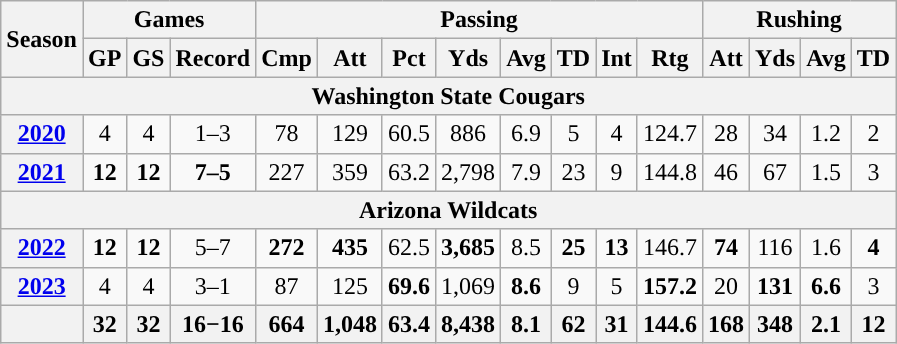<table class="wikitable" style="text-align:center;">
<tr>
<th rowspan="2">Season</th>
<th colspan="3">Games</th>
<th colspan="8">Passing</th>
<th colspan="5">Rushing</th>
</tr>
<tr>
<th>GP</th>
<th>GS</th>
<th>Record</th>
<th>Cmp</th>
<th>Att</th>
<th>Pct</th>
<th>Yds</th>
<th>Avg</th>
<th>TD</th>
<th>Int</th>
<th>Rtg</th>
<th>Att</th>
<th>Yds</th>
<th>Avg</th>
<th>TD</th>
</tr>
<tr>
<th colspan="16">Washington State Cougars</th>
</tr>
<tr>
<th><a href='#'>2020</a></th>
<td>4</td>
<td>4</td>
<td>1–3</td>
<td>78</td>
<td>129</td>
<td>60.5</td>
<td>886</td>
<td>6.9</td>
<td>5</td>
<td>4</td>
<td>124.7</td>
<td>28</td>
<td>34</td>
<td>1.2</td>
<td>2</td>
</tr>
<tr>
<th><a href='#'>2021</a></th>
<td><strong>12</strong></td>
<td><strong>12</strong></td>
<td><strong>7–5</strong></td>
<td>227</td>
<td>359</td>
<td>63.2</td>
<td>2,798</td>
<td>7.9</td>
<td>23</td>
<td>9</td>
<td>144.8</td>
<td>46</td>
<td>67</td>
<td>1.5</td>
<td>3</td>
</tr>
<tr>
<th colspan="16">Arizona Wildcats</th>
</tr>
<tr>
<th><a href='#'>2022</a></th>
<td><strong>12</strong></td>
<td><strong>12</strong></td>
<td>5–7</td>
<td><strong>272</strong></td>
<td><strong>435</strong></td>
<td>62.5</td>
<td><strong>3,685</strong></td>
<td>8.5</td>
<td><strong>25</strong></td>
<td><strong>13</strong></td>
<td>146.7</td>
<td><strong>74</strong></td>
<td>116</td>
<td>1.6</td>
<td><strong>4</strong></td>
</tr>
<tr>
<th><a href='#'>2023</a></th>
<td>4</td>
<td>4</td>
<td>3–1</td>
<td>87</td>
<td>125</td>
<td><strong>69.6</strong></td>
<td>1,069</td>
<td><strong>8.6</strong></td>
<td>9</td>
<td>5</td>
<td><strong>157.2</strong></td>
<td>20</td>
<td><strong>131</strong></td>
<td><strong>6.6</strong></td>
<td>3</td>
</tr>
<tr>
<th></th>
<th>32</th>
<th>32</th>
<th>16−16</th>
<th>664</th>
<th>1,048</th>
<th>63.4</th>
<th>8,438</th>
<th>8.1</th>
<th>62</th>
<th>31</th>
<th>144.6</th>
<th>168</th>
<th>348</th>
<th>2.1</th>
<th>12</th>
</tr>
</table>
